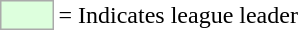<table>
<tr>
<td style="background:#DDFFDD; border:1px solid #aaa; width:2em;"></td>
<td>= Indicates league leader</td>
</tr>
</table>
